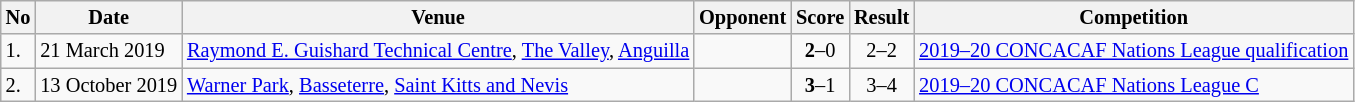<table class="wikitable" style="font-size:85%;">
<tr>
<th>No</th>
<th>Date</th>
<th>Venue</th>
<th>Opponent</th>
<th>Score</th>
<th>Result</th>
<th>Competition</th>
</tr>
<tr>
<td>1.</td>
<td>21 March 2019</td>
<td><a href='#'>Raymond E. Guishard Technical Centre</a>, <a href='#'>The Valley</a>, <a href='#'>Anguilla</a></td>
<td></td>
<td align=center><strong>2</strong>–0</td>
<td align=center>2–2</td>
<td><a href='#'>2019–20 CONCACAF Nations League qualification</a></td>
</tr>
<tr>
<td>2.</td>
<td>13 October 2019</td>
<td><a href='#'>Warner Park</a>, <a href='#'>Basseterre</a>, <a href='#'>Saint Kitts and Nevis</a></td>
<td></td>
<td align=center><strong>3</strong>–1</td>
<td align=center>3–4</td>
<td><a href='#'>2019–20 CONCACAF Nations League C</a></td>
</tr>
</table>
